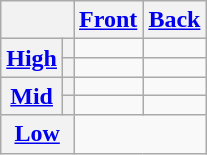<table class=wikitable style=text-align:center>
<tr>
<th colspan=2></th>
<th><a href='#'>Front</a></th>
<th><a href='#'>Back</a></th>
</tr>
<tr>
<th rowspan=2><a href='#'>High</a></th>
<th><small><a href='#'></a></small></th>
<td></td>
<td></td>
</tr>
<tr>
<th><small><a href='#'></a></small></th>
<td></td>
<td></td>
</tr>
<tr>
<th rowspan=2><a href='#'>Mid</a></th>
<th><small><a href='#'></a></small></th>
<td></td>
<td></td>
</tr>
<tr>
<th><small><a href='#'></a></small></th>
<td></td>
<td></td>
</tr>
<tr>
<th colspan=2><a href='#'>Low</a></th>
<td colspan=2></td>
</tr>
</table>
